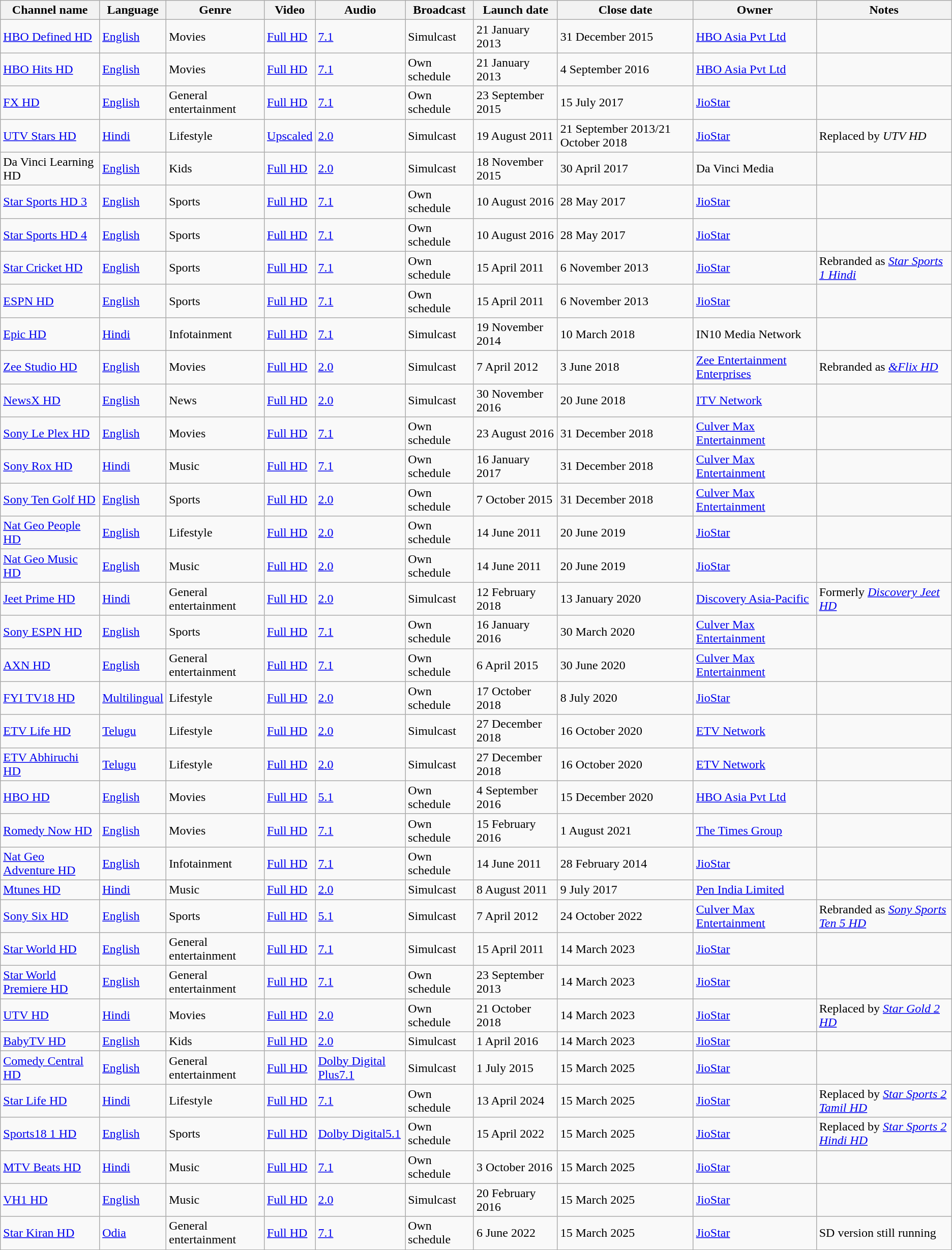<table class="wikitable sortable static-row-numbers static-row-header-text" id="defunct">
<tr>
<th>Channel name</th>
<th>Language</th>
<th>Genre</th>
<th>Video</th>
<th>Audio</th>
<th>Broadcast</th>
<th>Launch date</th>
<th>Close date</th>
<th>Owner</th>
<th>Notes</th>
</tr>
<tr>
<td><a href='#'>HBO Defined HD</a></td>
<td><a href='#'>English</a></td>
<td>Movies</td>
<td><a href='#'>Full HD</a></td>
<td><a href='#'>7.1</a></td>
<td>Simulcast</td>
<td>21 January 2013</td>
<td>31 December 2015</td>
<td><a href='#'>HBO Asia Pvt Ltd</a></td>
<td></td>
</tr>
<tr>
<td><a href='#'>HBO Hits HD</a></td>
<td><a href='#'>English</a></td>
<td>Movies</td>
<td><a href='#'>Full HD</a></td>
<td><a href='#'>7.1</a></td>
<td>Own schedule</td>
<td>21 January 2013</td>
<td>4 September 2016</td>
<td><a href='#'>HBO Asia Pvt Ltd</a></td>
<td></td>
</tr>
<tr>
<td><a href='#'>FX HD</a></td>
<td><a href='#'>English</a></td>
<td>General entertainment</td>
<td><a href='#'>Full HD</a></td>
<td><a href='#'>7.1</a></td>
<td>Own schedule</td>
<td>23 September 2015</td>
<td>15 July 2017</td>
<td><a href='#'>JioStar</a></td>
<td></td>
</tr>
<tr>
<td><a href='#'>UTV Stars HD</a></td>
<td><a href='#'>Hindi</a></td>
<td>Lifestyle</td>
<td><a href='#'>Upscaled</a></td>
<td><a href='#'>2.0</a></td>
<td>Simulcast</td>
<td>19 August 2011</td>
<td>21 September 2013/21 October 2018</td>
<td><a href='#'>JioStar</a></td>
<td>Replaced by <em>UTV HD</em></td>
</tr>
<tr>
<td>Da Vinci Learning HD</td>
<td><a href='#'>English</a></td>
<td>Kids</td>
<td><a href='#'>Full HD</a></td>
<td><a href='#'>2.0</a></td>
<td>Simulcast</td>
<td>18 November 2015</td>
<td>30 April 2017</td>
<td>Da Vinci Media</td>
<td></td>
</tr>
<tr>
<td><a href='#'>Star Sports HD 3</a></td>
<td><a href='#'>English</a></td>
<td>Sports</td>
<td><a href='#'>Full HD</a></td>
<td><a href='#'>7.1</a></td>
<td>Own schedule</td>
<td>10 August 2016</td>
<td>28 May 2017</td>
<td><a href='#'>JioStar</a></td>
<td></td>
</tr>
<tr>
<td><a href='#'>Star Sports HD 4</a></td>
<td><a href='#'>English</a></td>
<td>Sports</td>
<td><a href='#'>Full HD</a></td>
<td><a href='#'>7.1</a></td>
<td>Own schedule</td>
<td>10 August 2016</td>
<td>28 May 2017</td>
<td><a href='#'>JioStar</a></td>
<td></td>
</tr>
<tr>
<td><a href='#'>Star Cricket HD</a></td>
<td><a href='#'>English</a></td>
<td>Sports</td>
<td><a href='#'>Full HD</a></td>
<td><a href='#'>7.1</a></td>
<td>Own schedule</td>
<td>15 April 2011</td>
<td>6 November 2013</td>
<td><a href='#'>JioStar</a></td>
<td>Rebranded as <em><a href='#'>Star Sports 1 Hindi</a></em></td>
</tr>
<tr>
<td><a href='#'>ESPN HD</a></td>
<td><a href='#'>English</a></td>
<td>Sports</td>
<td><a href='#'>Full HD</a></td>
<td><a href='#'>7.1</a></td>
<td>Own schedule</td>
<td>15 April 2011</td>
<td>6 November 2013</td>
<td><a href='#'>JioStar</a></td>
<td></td>
</tr>
<tr>
<td><a href='#'>Epic HD</a></td>
<td><a href='#'>Hindi</a></td>
<td>Infotainment</td>
<td><a href='#'>Full HD</a></td>
<td><a href='#'>7.1</a></td>
<td>Simulcast</td>
<td>19 November 2014</td>
<td>10 March 2018</td>
<td>IN10 Media Network</td>
<td></td>
</tr>
<tr>
<td><a href='#'>Zee Studio HD</a></td>
<td><a href='#'>English</a></td>
<td>Movies</td>
<td><a href='#'>Full HD</a></td>
<td><a href='#'>2.0</a></td>
<td>Simulcast</td>
<td>7 April 2012</td>
<td>3 June 2018</td>
<td><a href='#'>Zee Entertainment Enterprises</a></td>
<td>Rebranded as <em><a href='#'>&Flix HD</a></em></td>
</tr>
<tr>
<td><a href='#'>NewsX HD</a></td>
<td><a href='#'>English</a></td>
<td>News</td>
<td><a href='#'>Full HD</a></td>
<td><a href='#'>2.0</a></td>
<td>Simulcast</td>
<td>30 November 2016</td>
<td>20 June 2018</td>
<td><a href='#'>ITV Network</a></td>
<td></td>
</tr>
<tr>
<td><a href='#'>Sony Le Plex HD</a></td>
<td><a href='#'>English</a></td>
<td>Movies</td>
<td><a href='#'>Full HD</a></td>
<td><a href='#'>7.1</a></td>
<td>Own schedule</td>
<td>23 August 2016</td>
<td>31 December 2018</td>
<td><a href='#'>Culver Max Entertainment</a></td>
<td></td>
</tr>
<tr>
<td><a href='#'>Sony Rox HD</a></td>
<td><a href='#'>Hindi</a></td>
<td>Music</td>
<td><a href='#'>Full HD</a></td>
<td><a href='#'>7.1</a></td>
<td>Own schedule</td>
<td>16 January 2017</td>
<td>31 December 2018</td>
<td><a href='#'>Culver Max Entertainment</a></td>
<td></td>
</tr>
<tr>
<td><a href='#'>Sony Ten Golf HD</a></td>
<td><a href='#'>English</a></td>
<td>Sports</td>
<td><a href='#'>Full HD</a></td>
<td><a href='#'>2.0</a></td>
<td>Own schedule</td>
<td>7 October 2015</td>
<td>31 December 2018</td>
<td><a href='#'>Culver Max Entertainment</a></td>
<td></td>
</tr>
<tr>
<td><a href='#'>Nat Geo People HD</a></td>
<td><a href='#'>English</a></td>
<td>Lifestyle</td>
<td><a href='#'>Full HD</a></td>
<td><a href='#'>2.0</a></td>
<td>Own schedule</td>
<td>14 June 2011</td>
<td>20 June 2019</td>
<td><a href='#'>JioStar</a></td>
<td></td>
</tr>
<tr>
<td><a href='#'>Nat Geo Music HD</a></td>
<td><a href='#'>English</a></td>
<td>Music</td>
<td><a href='#'>Full HD</a></td>
<td><a href='#'>2.0</a></td>
<td>Own schedule</td>
<td>14 June 2011</td>
<td>20 June 2019</td>
<td><a href='#'>JioStar</a></td>
<td></td>
</tr>
<tr>
<td><a href='#'>Jeet Prime HD</a></td>
<td><a href='#'>Hindi</a></td>
<td>General entertainment</td>
<td><a href='#'>Full HD</a></td>
<td><a href='#'>2.0</a></td>
<td>Simulcast</td>
<td>12 February 2018</td>
<td>13 January 2020</td>
<td><a href='#'>Discovery Asia-Pacific</a></td>
<td>Formerly <em><a href='#'>Discovery Jeet HD</a></em></td>
</tr>
<tr>
<td><a href='#'>Sony ESPN HD</a></td>
<td><a href='#'>English</a></td>
<td>Sports</td>
<td><a href='#'>Full HD</a></td>
<td><a href='#'>7.1</a></td>
<td>Own schedule</td>
<td>16 January 2016</td>
<td>30 March 2020</td>
<td><a href='#'>Culver Max Entertainment</a></td>
<td></td>
</tr>
<tr>
<td><a href='#'>AXN HD</a></td>
<td><a href='#'>English</a></td>
<td>General entertainment</td>
<td><a href='#'>Full HD</a></td>
<td><a href='#'>7.1</a></td>
<td>Own schedule</td>
<td>6 April 2015</td>
<td>30 June 2020</td>
<td><a href='#'>Culver Max Entertainment</a></td>
<td></td>
</tr>
<tr>
<td><a href='#'>FYI TV18 HD</a></td>
<td><a href='#'>Multilingual</a></td>
<td>Lifestyle</td>
<td><a href='#'>Full HD</a></td>
<td><a href='#'>2.0</a></td>
<td>Own schedule</td>
<td>17 October 2018</td>
<td>8 July 2020</td>
<td><a href='#'>JioStar</a></td>
<td></td>
</tr>
<tr>
<td><a href='#'>ETV Life HD</a></td>
<td><a href='#'>Telugu</a></td>
<td>Lifestyle</td>
<td><a href='#'>Full HD</a></td>
<td><a href='#'>2.0</a></td>
<td>Simulcast</td>
<td>27 December 2018</td>
<td>16 October 2020</td>
<td><a href='#'>ETV Network</a></td>
<td></td>
</tr>
<tr>
<td><a href='#'>ETV Abhiruchi HD</a></td>
<td><a href='#'>Telugu</a></td>
<td>Lifestyle</td>
<td><a href='#'>Full HD</a></td>
<td><a href='#'>2.0</a></td>
<td>Simulcast</td>
<td>27 December 2018</td>
<td>16 October 2020</td>
<td><a href='#'>ETV Network</a></td>
<td></td>
</tr>
<tr>
<td><a href='#'>HBO HD</a></td>
<td><a href='#'>English</a></td>
<td>Movies</td>
<td><a href='#'>Full HD</a></td>
<td><a href='#'>5.1</a></td>
<td>Own schedule</td>
<td>4 September 2016</td>
<td>15 December 2020</td>
<td><a href='#'>HBO Asia Pvt Ltd</a></td>
<td></td>
</tr>
<tr>
<td><a href='#'>Romedy Now HD</a></td>
<td><a href='#'>English</a></td>
<td>Movies</td>
<td><a href='#'>Full HD</a></td>
<td><a href='#'>7.1</a></td>
<td>Own schedule</td>
<td>15 February 2016</td>
<td>1 August 2021</td>
<td><a href='#'>The Times Group</a></td>
<td></td>
</tr>
<tr>
<td><a href='#'>Nat Geo Adventure HD</a></td>
<td><a href='#'>English</a></td>
<td>Infotainment</td>
<td><a href='#'>Full HD</a></td>
<td><a href='#'>7.1</a></td>
<td>Own schedule</td>
<td>14 June 2011</td>
<td>28 February 2014</td>
<td><a href='#'>JioStar</a></td>
<td></td>
</tr>
<tr>
<td><a href='#'>Mtunes HD</a></td>
<td><a href='#'>Hindi</a></td>
<td>Music</td>
<td><a href='#'>Full HD</a></td>
<td><a href='#'>2.0</a></td>
<td>Simulcast</td>
<td>8 August 2011</td>
<td>9 July 2017</td>
<td><a href='#'>Pen India Limited</a></td>
<td></td>
</tr>
<tr>
<td><a href='#'>Sony Six HD</a></td>
<td><a href='#'>English</a></td>
<td>Sports</td>
<td><a href='#'>Full HD</a></td>
<td><a href='#'>5.1</a></td>
<td>Simulcast</td>
<td>7 April 2012</td>
<td>24 October 2022</td>
<td><a href='#'>Culver Max Entertainment</a></td>
<td>Rebranded as <em><a href='#'>Sony Sports Ten 5 HD</a></em></td>
</tr>
<tr>
<td><a href='#'>Star World HD</a></td>
<td><a href='#'>English</a></td>
<td>General entertainment</td>
<td><a href='#'>Full HD</a></td>
<td><a href='#'>7.1</a></td>
<td>Simulcast</td>
<td>15 April 2011</td>
<td>14 March 2023</td>
<td><a href='#'>JioStar</a></td>
<td></td>
</tr>
<tr>
<td><a href='#'>Star World Premiere HD</a></td>
<td><a href='#'>English</a></td>
<td>General entertainment</td>
<td><a href='#'>Full HD</a></td>
<td><a href='#'>7.1</a></td>
<td>Own schedule</td>
<td>23 September 2013</td>
<td>14 March 2023</td>
<td><a href='#'>JioStar</a></td>
<td></td>
</tr>
<tr>
<td><a href='#'>UTV HD</a></td>
<td><a href='#'>Hindi</a></td>
<td>Movies</td>
<td><a href='#'>Full HD</a></td>
<td><a href='#'>2.0</a></td>
<td>Own schedule</td>
<td>21 October 2018</td>
<td>14 March 2023</td>
<td><a href='#'>JioStar</a></td>
<td>Replaced by <em><a href='#'>Star Gold 2 HD</a></em></td>
</tr>
<tr>
<td><a href='#'>BabyTV HD</a></td>
<td><a href='#'>English</a></td>
<td>Kids</td>
<td><a href='#'>Full HD</a></td>
<td><a href='#'>2.0</a></td>
<td>Simulcast</td>
<td>1 April 2016</td>
<td>14 March 2023</td>
<td><a href='#'>JioStar</a></td>
<td></td>
</tr>
<tr>
<td><a href='#'>Comedy Central HD</a></td>
<td><a href='#'>English</a></td>
<td>General entertainment</td>
<td><a href='#'>Full HD</a></td>
<td><a href='#'>Dolby Digital Plus</a><a href='#'>7.1</a></td>
<td>Simulcast</td>
<td>1 July 2015</td>
<td>15 March 2025</td>
<td><a href='#'>JioStar</a></td>
<td></td>
</tr>
<tr>
<td><a href='#'>Star Life HD</a></td>
<td><a href='#'>Hindi</a></td>
<td>Lifestyle</td>
<td><a href='#'>Full HD</a></td>
<td><a href='#'>7.1</a></td>
<td>Own schedule</td>
<td>13 April 2024</td>
<td>15 March 2025</td>
<td><a href='#'>JioStar</a></td>
<td>Replaced by <em><a href='#'>Star Sports 2 Tamil HD</a></em></td>
</tr>
<tr>
<td><a href='#'>Sports18 1 HD</a></td>
<td><a href='#'>English</a></td>
<td>Sports</td>
<td><a href='#'>Full HD</a></td>
<td><a href='#'>Dolby Digital</a><a href='#'>5.1</a></td>
<td>Own schedule</td>
<td>15 April 2022</td>
<td>15 March 2025</td>
<td><a href='#'>JioStar</a></td>
<td>Replaced by <em><a href='#'>Star Sports 2 Hindi HD</a></em></td>
</tr>
<tr>
<td><a href='#'>MTV Beats HD</a></td>
<td><a href='#'>Hindi</a></td>
<td>Music</td>
<td><a href='#'>Full HD</a></td>
<td><a href='#'>7.1</a></td>
<td>Own schedule</td>
<td>3 October 2016</td>
<td>15 March 2025</td>
<td><a href='#'>JioStar</a></td>
<td></td>
</tr>
<tr>
<td><a href='#'>VH1 HD</a></td>
<td><a href='#'>English</a></td>
<td>Music</td>
<td><a href='#'>Full HD</a></td>
<td><a href='#'>2.0</a></td>
<td>Simulcast</td>
<td>20 February 2016</td>
<td>15 March 2025</td>
<td><a href='#'>JioStar</a></td>
<td></td>
</tr>
<tr>
<td><a href='#'>Star Kiran HD</a></td>
<td><a href='#'>Odia</a></td>
<td>General entertainment</td>
<td><a href='#'>Full HD</a></td>
<td><a href='#'>7.1</a></td>
<td>Own schedule</td>
<td>6 June 2022</td>
<td>15 March 2025</td>
<td><a href='#'>JioStar</a></td>
<td>SD version still running</td>
</tr>
</table>
